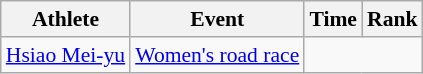<table class="wikitable" style="font-size:90%">
<tr>
<th>Athlete</th>
<th>Event</th>
<th>Time</th>
<th>Rank</th>
</tr>
<tr align=center>
<td align=left><a href='#'>Hsiao Mei-yu</a></td>
<td align=left><a href='#'>Women's road race</a></td>
<td colspan=2></td>
</tr>
</table>
